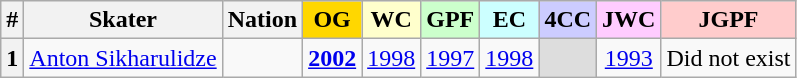<table class="wikitable sortable" style="text-align: center;">
<tr>
<th>#</th>
<th>Skater</th>
<th>Nation</th>
<th style="background-color: gold;">OG</th>
<th style="background-color: #ffc;">WC</th>
<th style="background-color: #cfc;">GPF</th>
<th style="background-color: #cff;">EC</th>
<th style="background-color: #ccf;">4CC</th>
<th style="background-color: #fcf;">JWC</th>
<th style="background-color: #fcc;">JGPF</th>
</tr>
<tr>
<th>1</th>
<td style="text-align: left;"><a href='#'>Anton Sikharulidze</a> </td>
<td></td>
<td><strong><a href='#'>2002</a></strong></td>
<td><a href='#'>1998</a></td>
<td><a href='#'>1997</a></td>
<td><a href='#'>1998</a></td>
<td style="background-color: #ddd;"></td>
<td><a href='#'>1993</a></td>
<td>Did not exist</td>
</tr>
</table>
